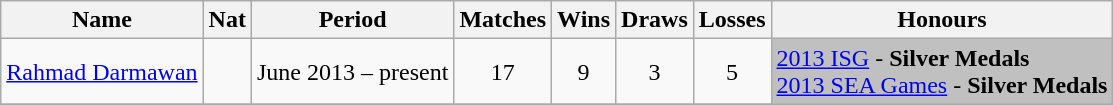<table class="wikitable">
<tr>
<th>Name</th>
<th>Nat</th>
<th>Period</th>
<th>Matches</th>
<th>Wins</th>
<th>Draws</th>
<th>Losses</th>
<th>Honours</th>
</tr>
<tr>
<td><a href='#'>Rahmad Darmawan</a></td>
<td align="center"></td>
<td align="center">June 2013 – present</td>
<td align="center">17</td>
<td align="center">9</td>
<td align="center">3</td>
<td align="center">5</td>
<td style=background:silver><a href='#'>2013 ISG</a> - <strong>Silver Medals</strong> <br> <a href='#'>2013 SEA Games</a> - <strong>Silver Medals</strong></td>
</tr>
<tr>
</tr>
</table>
